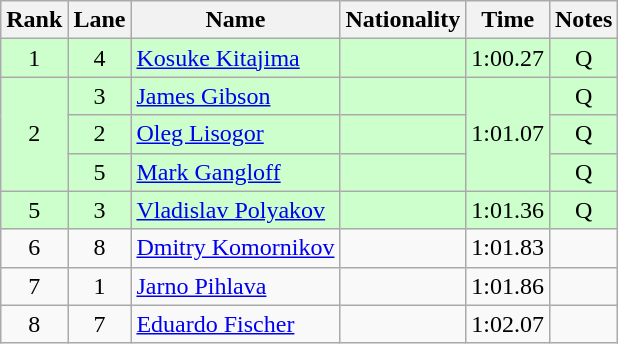<table class="wikitable sortable" style="text-align:center">
<tr>
<th>Rank</th>
<th>Lane</th>
<th>Name</th>
<th>Nationality</th>
<th>Time</th>
<th>Notes</th>
</tr>
<tr bgcolor=#ccffcc>
<td>1</td>
<td>4</td>
<td align=left><a href='#'>Kosuke Kitajima</a></td>
<td align=left></td>
<td>1:00.27</td>
<td>Q</td>
</tr>
<tr bgcolor=#ccffcc>
<td rowspan=3>2</td>
<td>3</td>
<td align=left><a href='#'>James Gibson</a></td>
<td align=left></td>
<td rowspan=3>1:01.07</td>
<td>Q</td>
</tr>
<tr bgcolor=#ccffcc>
<td>2</td>
<td align=left><a href='#'>Oleg Lisogor</a></td>
<td align=left></td>
<td>Q</td>
</tr>
<tr bgcolor=#ccffcc>
<td>5</td>
<td align=left><a href='#'>Mark Gangloff</a></td>
<td align=left></td>
<td>Q</td>
</tr>
<tr bgcolor=#ccffcc>
<td>5</td>
<td>3</td>
<td align=left><a href='#'>Vladislav Polyakov</a></td>
<td align=left></td>
<td>1:01.36</td>
<td>Q</td>
</tr>
<tr>
<td>6</td>
<td>8</td>
<td align=left><a href='#'>Dmitry Komornikov</a></td>
<td align=left></td>
<td>1:01.83</td>
<td></td>
</tr>
<tr>
<td>7</td>
<td>1</td>
<td align=left><a href='#'>Jarno Pihlava</a></td>
<td align=left></td>
<td>1:01.86</td>
<td></td>
</tr>
<tr>
<td>8</td>
<td>7</td>
<td align=left><a href='#'>Eduardo Fischer</a></td>
<td align=left></td>
<td>1:02.07</td>
<td></td>
</tr>
</table>
